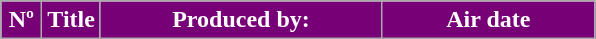<table class="wikitable" style="background:#FFFFFF">
<tr style="color:#FFFFFF">
<th style="background:#770077; width:20px">Nº</th>
<th style="background:#770077">Title</th>
<th style="background:#770077; width:180px">Produced by:</th>
<th style="background:#770077; width:135px">Air date<br>

</th>
</tr>
</table>
